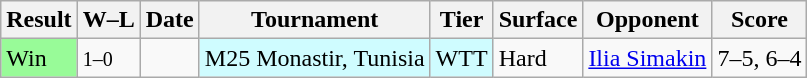<table class="wikitable">
<tr>
<th>Result</th>
<th class="unsortable">W–L</th>
<th>Date</th>
<th>Tournament</th>
<th>Tier</th>
<th>Surface</th>
<th>Opponent</th>
<th class="unsortable">Score</th>
</tr>
<tr>
<td bgcolor=98FB98>Win</td>
<td><small>1–0</small></td>
<td></td>
<td style="background:#cffcff;">M25 Monastir, Tunisia</td>
<td style="background:#cffcff;">WTT</td>
<td>Hard</td>
<td> <a href='#'>Ilia Simakin</a></td>
<td>7–5, 6–4</td>
</tr>
</table>
